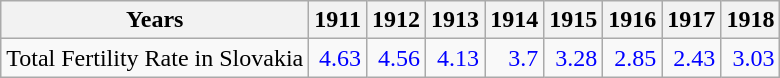<table class="wikitable " style="text-align:right">
<tr>
<th>Years</th>
<th>1911</th>
<th>1912</th>
<th>1913</th>
<th>1914</th>
<th>1915</th>
<th>1916</th>
<th>1917</th>
<th>1918</th>
</tr>
<tr>
<td align="left">Total Fertility Rate in Slovakia</td>
<td style="text-align:right; color:blue;">4.63</td>
<td style="text-align:right; color:blue;">4.56</td>
<td style="text-align:right; color:blue;">4.13</td>
<td style="text-align:right; color:blue;">3.7</td>
<td style="text-align:right; color:blue;">3.28</td>
<td style="text-align:right; color:blue;">2.85</td>
<td style="text-align:right; color:blue;">2.43</td>
<td style="text-align:right; color:blue;">3.03</td>
</tr>
</table>
